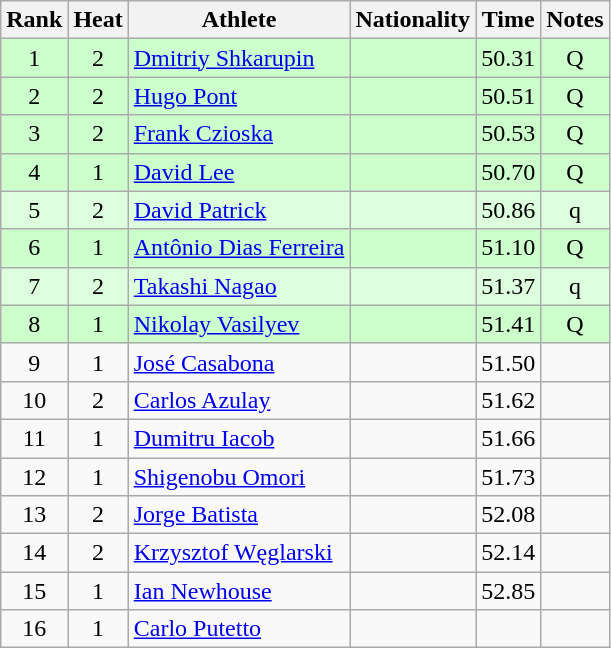<table class="wikitable sortable" style="text-align:center">
<tr>
<th>Rank</th>
<th>Heat</th>
<th>Athlete</th>
<th>Nationality</th>
<th>Time</th>
<th>Notes</th>
</tr>
<tr bgcolor=ccffcc>
<td>1</td>
<td>2</td>
<td align=left><a href='#'>Dmitriy Shkarupin</a></td>
<td align=left></td>
<td>50.31</td>
<td>Q</td>
</tr>
<tr bgcolor=ccffcc>
<td>2</td>
<td>2</td>
<td align=left><a href='#'>Hugo Pont</a></td>
<td align=left></td>
<td>50.51</td>
<td>Q</td>
</tr>
<tr bgcolor=ccffcc>
<td>3</td>
<td>2</td>
<td align=left><a href='#'>Frank Czioska</a></td>
<td align=left></td>
<td>50.53</td>
<td>Q</td>
</tr>
<tr bgcolor=ccffcc>
<td>4</td>
<td>1</td>
<td align=left><a href='#'>David Lee</a></td>
<td align=left></td>
<td>50.70</td>
<td>Q</td>
</tr>
<tr bgcolor=ddffdd>
<td>5</td>
<td>2</td>
<td align=left><a href='#'>David Patrick</a></td>
<td align=left></td>
<td>50.86</td>
<td>q</td>
</tr>
<tr bgcolor=ccffcc>
<td>6</td>
<td>1</td>
<td align=left><a href='#'>Antônio Dias Ferreira</a></td>
<td align=left></td>
<td>51.10</td>
<td>Q</td>
</tr>
<tr bgcolor=ddffdd>
<td>7</td>
<td>2</td>
<td align=left><a href='#'>Takashi Nagao</a></td>
<td align=left></td>
<td>51.37</td>
<td>q</td>
</tr>
<tr bgcolor=ccffcc>
<td>8</td>
<td>1</td>
<td align=left><a href='#'>Nikolay Vasilyev</a></td>
<td align=left></td>
<td>51.41</td>
<td>Q</td>
</tr>
<tr>
<td>9</td>
<td>1</td>
<td align=left><a href='#'>José Casabona</a></td>
<td align=left></td>
<td>51.50</td>
<td></td>
</tr>
<tr>
<td>10</td>
<td>2</td>
<td align=left><a href='#'>Carlos Azulay</a></td>
<td align=left></td>
<td>51.62</td>
<td></td>
</tr>
<tr>
<td>11</td>
<td>1</td>
<td align=left><a href='#'>Dumitru Iacob</a></td>
<td align=left></td>
<td>51.66</td>
<td></td>
</tr>
<tr>
<td>12</td>
<td>1</td>
<td align=left><a href='#'>Shigenobu Omori</a></td>
<td align=left></td>
<td>51.73</td>
<td></td>
</tr>
<tr>
<td>13</td>
<td>2</td>
<td align=left><a href='#'>Jorge Batista</a></td>
<td align=left></td>
<td>52.08</td>
<td></td>
</tr>
<tr>
<td>14</td>
<td>2</td>
<td align=left><a href='#'>Krzysztof Węglarski</a></td>
<td align=left></td>
<td>52.14</td>
<td></td>
</tr>
<tr>
<td>15</td>
<td>1</td>
<td align=left><a href='#'>Ian Newhouse</a></td>
<td align=left></td>
<td>52.85</td>
<td></td>
</tr>
<tr>
<td>16</td>
<td>1</td>
<td align=left><a href='#'>Carlo Putetto</a></td>
<td align=left></td>
<td></td>
<td></td>
</tr>
</table>
